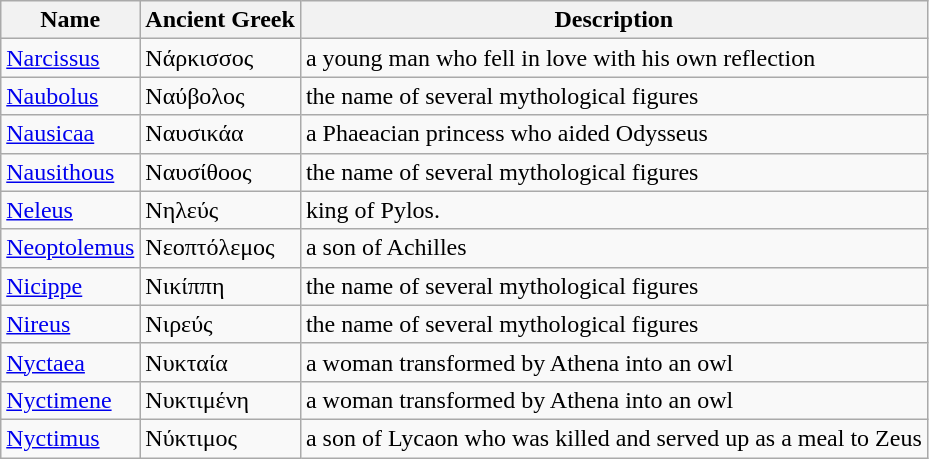<table class="wikitable">
<tr>
<th>Name</th>
<th>Ancient Greek</th>
<th>Description</th>
</tr>
<tr>
<td><a href='#'>Narcissus</a></td>
<td>Νάρκισσος</td>
<td>a young man who fell in love with his own reflection</td>
</tr>
<tr>
<td><a href='#'>Naubolus</a></td>
<td>Ναύβολος</td>
<td>the name of several mythological figures</td>
</tr>
<tr>
<td><a href='#'>Nausicaa</a></td>
<td>Ναυσικάα</td>
<td>a Phaeacian princess who aided Odysseus</td>
</tr>
<tr>
<td><a href='#'>Nausithous</a></td>
<td>Ναυσίθοος</td>
<td>the name of several mythological figures</td>
</tr>
<tr>
<td><a href='#'>Neleus</a></td>
<td>Νηλεύς</td>
<td>king of Pylos.</td>
</tr>
<tr>
<td><a href='#'>Neoptolemus</a></td>
<td>Νεοπτόλεμος</td>
<td>a son of Achilles</td>
</tr>
<tr>
<td><a href='#'>Nicippe</a></td>
<td>Νικίππη</td>
<td>the name of several mythological figures</td>
</tr>
<tr>
<td><a href='#'>Nireus</a></td>
<td>Νιρεύς</td>
<td>the name of several mythological figures</td>
</tr>
<tr>
<td><a href='#'>Nyctaea</a></td>
<td>Νυκταία</td>
<td>a woman transformed by Athena into an owl</td>
</tr>
<tr>
<td><a href='#'>Nyctimene</a></td>
<td>Νυκτιμένη</td>
<td>a woman transformed by Athena into an owl</td>
</tr>
<tr>
<td><a href='#'>Nyctimus</a></td>
<td>Νύκτιμος</td>
<td>a son of Lycaon who was killed and served up as a meal to Zeus</td>
</tr>
</table>
